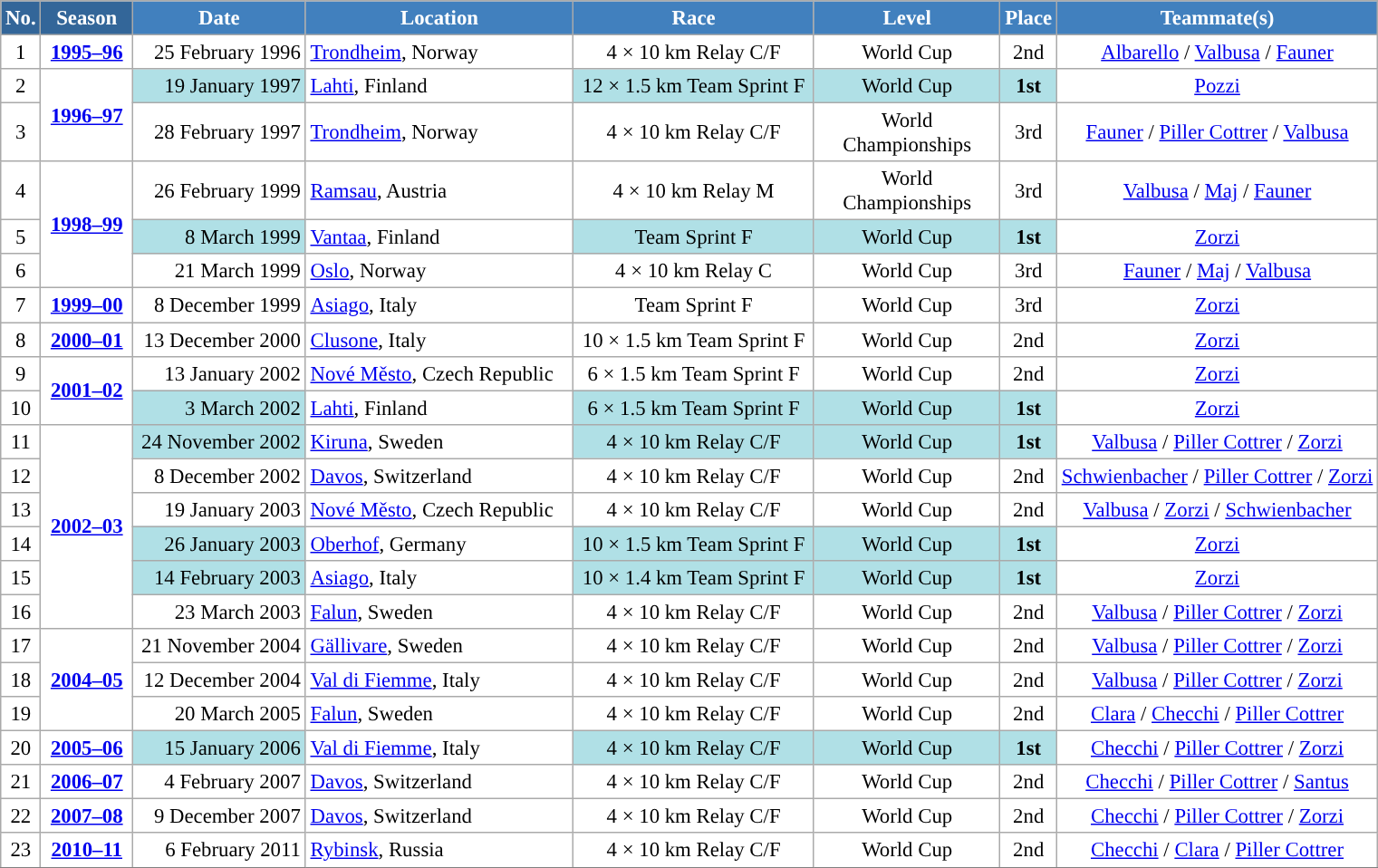<table class="wikitable sortable" style="font-size:95%; text-align:center; border:grey solid 1px; border-collapse:collapse; background:#ffffff;">
<tr style="background:#efefef;">
<th style="background-color:#369; color:white;">No.</th>
<th style="background-color:#369; color:white;">Season</th>
<th style="background-color:#4180be; color:white; width:120px;">Date</th>
<th style="background-color:#4180be; color:white; width:190px;">Location</th>
<th style="background-color:#4180be; color:white; width:170px;">Race</th>
<th style="background-color:#4180be; color:white; width:130px;">Level</th>
<th style="background-color:#4180be; color:white;">Place</th>
<th style="background-color:#4180be; color:white;">Teammate(s)</th>
</tr>
<tr>
<td align=center>1</td>
<td rowspan=1 align=center><strong> <a href='#'>1995–96</a> </strong></td>
<td align=right>25 February 1996</td>
<td align=left> <a href='#'>Trondheim</a>, Norway</td>
<td>4 × 10 km Relay C/F</td>
<td>World Cup</td>
<td>2nd</td>
<td><a href='#'>Albarello</a> / <a href='#'>Valbusa</a> / <a href='#'>Fauner</a></td>
</tr>
<tr>
<td align=center>2</td>
<td rowspan=2 align=center><strong><a href='#'>1996–97</a></strong></td>
<td bgcolor="#BOEOE6" align=right>19 January 1997</td>
<td align=left> <a href='#'>Lahti</a>, Finland</td>
<td bgcolor="#BOEOE6">12 × 1.5 km Team Sprint F</td>
<td bgcolor="#BOEOE6">World Cup</td>
<td bgcolor="#BOEOE6"><strong>1st</strong></td>
<td><a href='#'>Pozzi</a></td>
</tr>
<tr>
<td align=center>3</td>
<td align=right>28 February 1997</td>
<td align=left> <a href='#'>Trondheim</a>, Norway</td>
<td>4 × 10 km Relay C/F</td>
<td>World Championships</td>
<td>3rd</td>
<td><a href='#'>Fauner</a> / <a href='#'>Piller Cottrer</a> / <a href='#'>Valbusa</a></td>
</tr>
<tr>
<td align=center>4</td>
<td rowspan=3 align=center><strong> <a href='#'>1998–99</a> </strong></td>
<td align=right>26 February 1999</td>
<td align=left> <a href='#'>Ramsau</a>, Austria</td>
<td>4 × 10 km Relay M</td>
<td>World Championships</td>
<td>3rd</td>
<td><a href='#'>Valbusa</a> / <a href='#'>Maj</a> / <a href='#'>Fauner</a></td>
</tr>
<tr>
<td align=center>5</td>
<td bgcolor="#BOEOE6" align=right>8 March 1999</td>
<td align=left> <a href='#'>Vantaa</a>, Finland</td>
<td bgcolor="#BOEOE6">Team Sprint F</td>
<td bgcolor="#BOEOE6">World Cup</td>
<td bgcolor="#BOEOE6"><strong>1st</strong></td>
<td><a href='#'>Zorzi</a></td>
</tr>
<tr>
<td align=center>6</td>
<td align=right>21 March 1999</td>
<td align=left> <a href='#'>Oslo</a>, Norway</td>
<td>4 × 10 km Relay C</td>
<td>World Cup</td>
<td>3rd</td>
<td><a href='#'>Fauner</a> / <a href='#'>Maj</a> / <a href='#'>Valbusa</a></td>
</tr>
<tr>
<td align=center>7</td>
<td rowspan=1 align=center><strong> <a href='#'>1999–00</a> </strong></td>
<td align=right>8 December 1999</td>
<td align=left> <a href='#'>Asiago</a>, Italy</td>
<td>Team Sprint F</td>
<td>World Cup</td>
<td>3rd</td>
<td><a href='#'>Zorzi</a></td>
</tr>
<tr>
<td align=center>8</td>
<td rowspan=1 align=center><strong> <a href='#'>2000–01</a> </strong></td>
<td align=right>13 December 2000</td>
<td align=left> <a href='#'>Clusone</a>, Italy</td>
<td>10 × 1.5 km Team Sprint F</td>
<td>World Cup</td>
<td>2nd</td>
<td><a href='#'>Zorzi</a></td>
</tr>
<tr>
<td align=center>9</td>
<td rowspan=2 align=center><strong> <a href='#'>2001–02</a> </strong></td>
<td align=right>13 January 2002</td>
<td align=left> <a href='#'>Nové Město</a>, Czech Republic</td>
<td>6 × 1.5 km Team Sprint F</td>
<td>World Cup</td>
<td>2nd</td>
<td><a href='#'>Zorzi</a></td>
</tr>
<tr>
<td align=center>10</td>
<td bgcolor="#BOEOE6" align=right>3 March 2002</td>
<td align=left> <a href='#'>Lahti</a>, Finland</td>
<td bgcolor="#BOEOE6">6 × 1.5 km Team Sprint F</td>
<td bgcolor="#BOEOE6">World Cup</td>
<td bgcolor="#BOEOE6"><strong>1st</strong></td>
<td><a href='#'>Zorzi</a></td>
</tr>
<tr>
<td align=center>11</td>
<td rowspan=6 align=center><strong><a href='#'>2002–03</a></strong></td>
<td bgcolor="#BOEOE6" align=right>24 November 2002</td>
<td align=left> <a href='#'>Kiruna</a>, Sweden</td>
<td bgcolor="#BOEOE6">4 × 10 km Relay C/F</td>
<td bgcolor="#BOEOE6">World Cup</td>
<td bgcolor="#BOEOE6"><strong>1st</strong></td>
<td><a href='#'>Valbusa</a> / <a href='#'>Piller Cottrer</a> / <a href='#'>Zorzi</a></td>
</tr>
<tr>
<td align=center>12</td>
<td align=right>8 December 2002</td>
<td align=left> <a href='#'>Davos</a>, Switzerland</td>
<td>4 × 10 km Relay C/F</td>
<td>World Cup</td>
<td>2nd</td>
<td><a href='#'>Schwienbacher</a> / <a href='#'>Piller Cottrer</a> / <a href='#'>Zorzi</a></td>
</tr>
<tr>
<td align=center>13</td>
<td align=right>19 January 2003</td>
<td align=left> <a href='#'>Nové Město</a>, Czech Republic</td>
<td>4 × 10 km Relay C/F</td>
<td>World Cup</td>
<td>2nd</td>
<td><a href='#'>Valbusa</a> / <a href='#'>Zorzi</a> / <a href='#'>Schwienbacher</a></td>
</tr>
<tr>
<td align=center>14</td>
<td bgcolor="#BOEOE6" align=right>26 January 2003</td>
<td align=left> <a href='#'>Oberhof</a>, Germany</td>
<td bgcolor="#BOEOE6">10 × 1.5 km Team Sprint F</td>
<td bgcolor="#BOEOE6">World Cup</td>
<td bgcolor="#BOEOE6"><strong>1st</strong></td>
<td><a href='#'>Zorzi</a></td>
</tr>
<tr>
<td align=center>15</td>
<td bgcolor="#BOEOE6" align=right>14 February 2003</td>
<td align=left> <a href='#'>Asiago</a>, Italy</td>
<td bgcolor="#BOEOE6">10 × 1.4 km Team Sprint F</td>
<td bgcolor="#BOEOE6">World Cup</td>
<td bgcolor="#BOEOE6"><strong>1st</strong></td>
<td><a href='#'>Zorzi</a></td>
</tr>
<tr>
<td align=center>16</td>
<td align=right>23 March 2003</td>
<td align=left> <a href='#'>Falun</a>, Sweden</td>
<td>4 × 10 km Relay C/F</td>
<td>World Cup</td>
<td>2nd</td>
<td><a href='#'>Valbusa</a> / <a href='#'>Piller Cottrer</a> / <a href='#'>Zorzi</a></td>
</tr>
<tr>
<td align=center>17</td>
<td rowspan=3 align=center><strong> <a href='#'>2004–05</a> </strong></td>
<td align=right>21 November 2004</td>
<td align=left> <a href='#'>Gällivare</a>, Sweden</td>
<td>4 × 10 km Relay C/F</td>
<td>World Cup</td>
<td>2nd</td>
<td><a href='#'>Valbusa</a> / <a href='#'>Piller Cottrer</a> / <a href='#'>Zorzi</a></td>
</tr>
<tr>
<td align=center>18</td>
<td align=right>12 December 2004</td>
<td align=left> <a href='#'>Val di Fiemme</a>, Italy</td>
<td>4 × 10 km Relay C/F</td>
<td>World Cup</td>
<td>2nd</td>
<td><a href='#'>Valbusa</a> / <a href='#'>Piller Cottrer</a> / <a href='#'>Zorzi</a></td>
</tr>
<tr>
<td align=center>19</td>
<td align=right>20 March 2005</td>
<td align=left> <a href='#'>Falun</a>, Sweden</td>
<td>4 × 10 km Relay C/F</td>
<td>World Cup</td>
<td>2nd</td>
<td><a href='#'>Clara</a> / <a href='#'>Checchi</a> / <a href='#'>Piller Cottrer</a></td>
</tr>
<tr>
<td align=center>20</td>
<td rowspan=1 align=center><strong><a href='#'>2005–06</a></strong></td>
<td bgcolor="#BOEOE6" align=right>15 January 2006</td>
<td align=left> <a href='#'>Val di Fiemme</a>, Italy</td>
<td bgcolor="#BOEOE6">4 × 10 km Relay C/F</td>
<td bgcolor="#BOEOE6">World Cup</td>
<td bgcolor="#BOEOE6"><strong>1st</strong></td>
<td><a href='#'>Checchi</a> / <a href='#'>Piller Cottrer</a> / <a href='#'>Zorzi</a></td>
</tr>
<tr>
<td align=center>21</td>
<td rowspan=1 align=center><strong> <a href='#'>2006–07</a> </strong></td>
<td align=right>4 February 2007</td>
<td align=left> <a href='#'>Davos</a>, Switzerland</td>
<td>4 × 10 km Relay C/F</td>
<td>World Cup</td>
<td>2nd</td>
<td><a href='#'>Checchi</a> / <a href='#'>Piller Cottrer</a> / <a href='#'>Santus</a></td>
</tr>
<tr>
<td align=center>22</td>
<td rowspan=1 align=center><strong> <a href='#'>2007–08</a> </strong></td>
<td align=right>9 December 2007</td>
<td align=left> <a href='#'>Davos</a>, Switzerland</td>
<td>4 × 10 km Relay C/F</td>
<td>World Cup</td>
<td>2nd</td>
<td><a href='#'>Checchi</a> / <a href='#'>Piller Cottrer</a> / <a href='#'>Zorzi</a></td>
</tr>
<tr>
<td align=center>23</td>
<td rowspan=1 align=center><strong> <a href='#'>2010–11</a> </strong></td>
<td align=right>6 February 2011</td>
<td align=left> <a href='#'>Rybinsk</a>, Russia</td>
<td>4 × 10 km Relay C/F</td>
<td>World Cup</td>
<td>2nd</td>
<td><a href='#'>Checchi</a> / <a href='#'>Clara</a> / <a href='#'>Piller Cottrer</a></td>
</tr>
<tr>
</tr>
</table>
